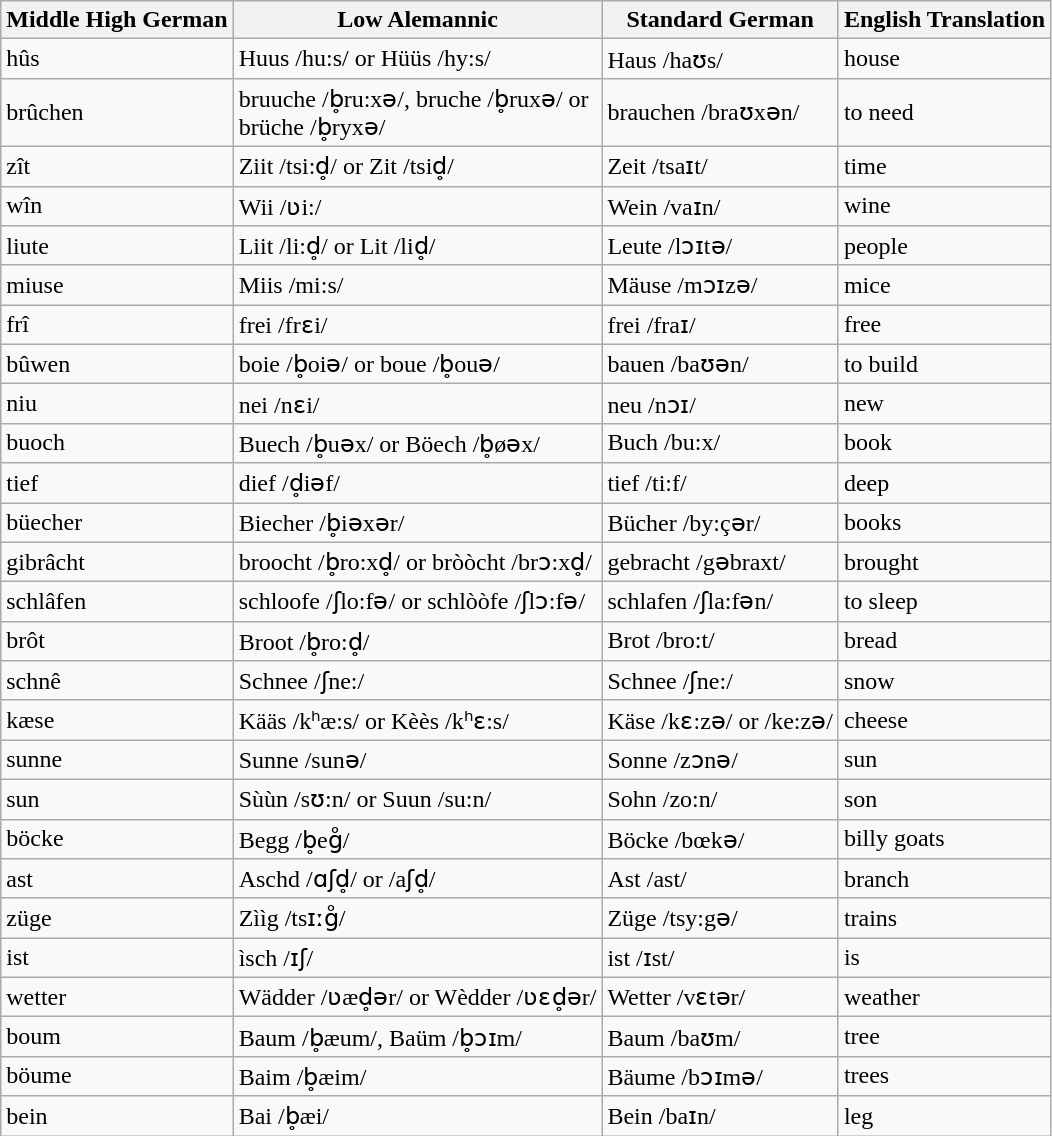<table class="wikitable">
<tr>
<th>Middle High German</th>
<th>Low Alemannic</th>
<th>Standard German</th>
<th>English Translation</th>
</tr>
<tr>
<td>hûs</td>
<td>Huus /hu:s/ or Hüüs /hy:s/</td>
<td>Haus /haʊs/</td>
<td>house</td>
</tr>
<tr>
<td>brûchen</td>
<td>bruuche /b̥ru:xə/, bruche /b̥ruxə/ or<br>brüche /b̥ryxə/</td>
<td>brauchen /braʊxən/</td>
<td>to need</td>
</tr>
<tr>
<td>zît</td>
<td>Ziit /tsi:d̥/ or Zit /tsid̥/</td>
<td>Zeit /tsaɪt/</td>
<td>time</td>
</tr>
<tr>
<td>wîn</td>
<td>Wii /ʋi:/</td>
<td>Wein /vaɪn/</td>
<td>wine</td>
</tr>
<tr>
<td>liute</td>
<td>Liit /li:d̥/ or Lit /lid̥/</td>
<td>Leute /lɔɪtə/</td>
<td>people</td>
</tr>
<tr>
<td>miuse</td>
<td>Miis /mi:s/</td>
<td>Mäuse /mɔɪzə/</td>
<td>mice</td>
</tr>
<tr>
<td>frî</td>
<td>frei /frɛi/</td>
<td>frei /fraɪ/</td>
<td>free</td>
</tr>
<tr>
<td>bûwen</td>
<td>boie /b̥oiə/ or boue /b̥ouə/</td>
<td>bauen /baʊən/</td>
<td>to build</td>
</tr>
<tr>
<td>niu</td>
<td>nei /nɛi/</td>
<td>neu /nɔɪ/</td>
<td>new</td>
</tr>
<tr>
<td>buoch</td>
<td>Buech /b̥uəx/ or Böech /b̥øəx/</td>
<td>Buch /bu:x/</td>
<td>book</td>
</tr>
<tr>
<td>tief</td>
<td>dief /d̥iəf/</td>
<td>tief /ti:f/</td>
<td>deep</td>
</tr>
<tr>
<td>büecher</td>
<td>Biecher /b̥iəxər/</td>
<td>Bücher /by:çər/</td>
<td>books</td>
</tr>
<tr>
<td>gibrâcht</td>
<td>broocht /b̥ro:xd̥/ or bròòcht /brɔ:xd̥/</td>
<td>gebracht /gəbraxt/</td>
<td>brought</td>
</tr>
<tr>
<td>schlâfen</td>
<td>schloofe /ʃlo:fə/ or schlòòfe /ʃlɔ:fə/</td>
<td>schlafen /ʃla:fən/</td>
<td>to sleep</td>
</tr>
<tr>
<td>brôt</td>
<td>Broot /b̥ro:d̥/</td>
<td>Brot /bro:t/</td>
<td>bread</td>
</tr>
<tr>
<td>schnê</td>
<td>Schnee /ʃne:/</td>
<td>Schnee /ʃne:/</td>
<td>snow</td>
</tr>
<tr>
<td>kæse</td>
<td>Kääs /kʰæ:s/ or Kèès /kʰɛ:s/</td>
<td>Käse /kɛ:zə/ or /ke:zə/</td>
<td>cheese</td>
</tr>
<tr>
<td>sunne</td>
<td>Sunne /sunə/</td>
<td>Sonne /zɔnə/</td>
<td>sun</td>
</tr>
<tr>
<td>sun</td>
<td>Sùùn /sʊ:n/ or Suun /su:n/</td>
<td>Sohn /zo:n/</td>
<td>son</td>
</tr>
<tr>
<td>böcke</td>
<td>Begg /b̥eg̊/</td>
<td>Böcke /bœkə/</td>
<td>billy goats</td>
</tr>
<tr>
<td>ast</td>
<td>Aschd /ɑʃd̥/ or /aʃd̥/</td>
<td>Ast /ast/</td>
<td>branch</td>
</tr>
<tr>
<td>züge</td>
<td>Zììg /tsɪːg̊/</td>
<td>Züge /tsy:gə/</td>
<td>trains</td>
</tr>
<tr>
<td>ist</td>
<td>ìsch /ɪʃ/</td>
<td>ist /ɪst/</td>
<td>is</td>
</tr>
<tr>
<td>wetter</td>
<td>Wädder /ʋæd̥ər/ or Wèdder /ʋɛd̥ər/</td>
<td>Wetter /vɛtər/</td>
<td>weather</td>
</tr>
<tr>
<td>boum</td>
<td>Baum /b̥æum/, Baüm /b̥ɔɪm/</td>
<td>Baum /baʊm/</td>
<td>tree</td>
</tr>
<tr>
<td>böume</td>
<td>Baim /b̥æim/</td>
<td>Bäume  /bɔɪmə/</td>
<td>trees</td>
</tr>
<tr>
<td>bein</td>
<td>Bai /b̥æi/</td>
<td>Bein /baɪn/</td>
<td>leg</td>
</tr>
</table>
